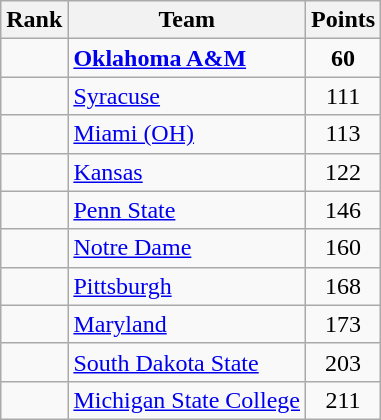<table class="wikitable sortable" style="text-align:center">
<tr>
<th>Rank</th>
<th>Team</th>
<th>Points</th>
</tr>
<tr>
<td></td>
<td align=left><strong><a href='#'>Oklahoma A&M</a> </strong></td>
<td><strong>60</strong></td>
</tr>
<tr>
<td></td>
<td align=left><a href='#'>Syracuse</a></td>
<td>111</td>
</tr>
<tr>
<td></td>
<td align=left><a href='#'>Miami (OH)</a></td>
<td>113</td>
</tr>
<tr>
<td></td>
<td align=left><a href='#'>Kansas</a></td>
<td>122</td>
</tr>
<tr>
<td></td>
<td align=left><a href='#'>Penn State</a></td>
<td>146</td>
</tr>
<tr>
<td></td>
<td align=left><a href='#'>Notre Dame</a></td>
<td>160</td>
</tr>
<tr>
<td></td>
<td align=left><a href='#'>Pittsburgh</a></td>
<td>168</td>
</tr>
<tr>
<td></td>
<td align=left><a href='#'>Maryland</a></td>
<td>173</td>
</tr>
<tr>
<td></td>
<td align=left><a href='#'>South Dakota State</a></td>
<td>203</td>
</tr>
<tr>
<td></td>
<td align=left><a href='#'>Michigan State College</a></td>
<td>211</td>
</tr>
</table>
